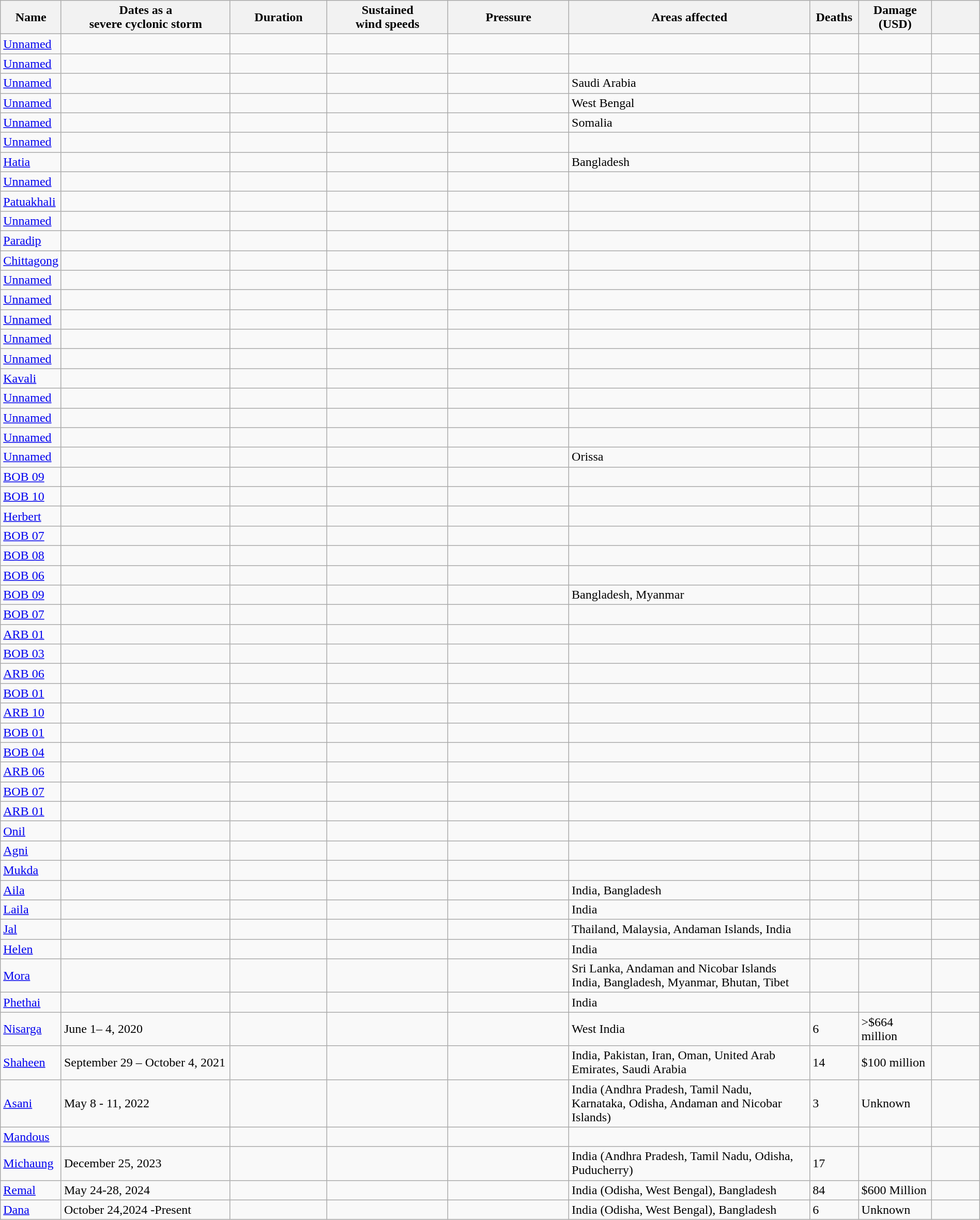<table class="wikitable sortable" width="100%">
<tr>
<th scope="col" width="5%">Name</th>
<th scope="col" width="17.5%">Dates as a<br>severe cyclonic storm</th>
<th scope="col" width="10%">Duration</th>
<th scope="col" width="12.5%">Sustained<br>wind speeds</th>
<th scope="col" width="12.5%">Pressure</th>
<th scope="col" width="25%" class="unsortable">Areas affected</th>
<th scope="col" width="5%">Deaths</th>
<th scope="col" width="7.5%">Damage<br>(USD)</th>
<th scope="col" width="5%" class="unsortable"></th>
</tr>
<tr>
<td><a href='#'>Unnamed</a></td>
<td></td>
<td></td>
<td></td>
<td></td>
<td></td>
<td></td>
<td></td>
<td></td>
</tr>
<tr>
<td><a href='#'>Unnamed</a></td>
<td></td>
<td></td>
<td></td>
<td></td>
<td></td>
<td></td>
<td></td>
<td></td>
</tr>
<tr>
<td><a href='#'>Unnamed</a></td>
<td></td>
<td></td>
<td></td>
<td></td>
<td>Saudi Arabia</td>
<td></td>
<td></td>
<td></td>
</tr>
<tr>
<td><a href='#'>Unnamed</a></td>
<td></td>
<td></td>
<td></td>
<td></td>
<td>West Bengal</td>
<td></td>
<td></td>
<td></td>
</tr>
<tr>
<td><a href='#'>Unnamed</a></td>
<td></td>
<td></td>
<td></td>
<td></td>
<td>Somalia</td>
<td></td>
<td></td>
<td></td>
</tr>
<tr>
<td><a href='#'>Unnamed</a></td>
<td></td>
<td></td>
<td></td>
<td></td>
<td></td>
<td></td>
<td></td>
<td></td>
</tr>
<tr>
<td><a href='#'>Hatia</a></td>
<td></td>
<td></td>
<td></td>
<td></td>
<td>Bangladesh</td>
<td></td>
<td></td>
<td></td>
</tr>
<tr>
<td><a href='#'>Unnamed</a></td>
<td></td>
<td></td>
<td></td>
<td></td>
<td></td>
<td></td>
<td></td>
<td></td>
</tr>
<tr>
<td><a href='#'>Patuakhali</a></td>
<td></td>
<td></td>
<td></td>
<td></td>
<td></td>
<td></td>
<td></td>
<td></td>
</tr>
<tr>
<td><a href='#'>Unnamed</a></td>
<td></td>
<td></td>
<td></td>
<td></td>
<td></td>
<td></td>
<td></td>
<td></td>
</tr>
<tr>
<td><a href='#'>Paradip</a></td>
<td></td>
<td></td>
<td></td>
<td></td>
<td></td>
<td></td>
<td></td>
<td></td>
</tr>
<tr>
<td><a href='#'>Chittagong</a></td>
<td></td>
<td></td>
<td></td>
<td></td>
<td></td>
<td></td>
<td></td>
<td></td>
</tr>
<tr>
<td><a href='#'>Unnamed</a></td>
<td></td>
<td></td>
<td></td>
<td></td>
<td></td>
<td></td>
<td></td>
<td></td>
</tr>
<tr>
<td><a href='#'>Unnamed</a></td>
<td></td>
<td></td>
<td></td>
<td></td>
<td></td>
<td></td>
<td></td>
<td></td>
</tr>
<tr>
<td><a href='#'>Unnamed</a></td>
<td></td>
<td></td>
<td></td>
<td></td>
<td></td>
<td></td>
<td></td>
<td></td>
</tr>
<tr>
<td><a href='#'>Unnamed</a></td>
<td></td>
<td></td>
<td></td>
<td></td>
<td></td>
<td></td>
<td></td>
<td></td>
</tr>
<tr>
<td><a href='#'>Unnamed</a></td>
<td></td>
<td></td>
<td></td>
<td></td>
<td></td>
<td></td>
<td></td>
<td></td>
</tr>
<tr>
<td><a href='#'>Kavali</a></td>
<td></td>
<td></td>
<td></td>
<td></td>
<td></td>
<td></td>
<td></td>
<td></td>
</tr>
<tr>
<td><a href='#'>Unnamed</a></td>
<td></td>
<td></td>
<td></td>
<td></td>
<td></td>
<td></td>
<td></td>
<td></td>
</tr>
<tr>
<td><a href='#'>Unnamed</a></td>
<td></td>
<td></td>
<td></td>
<td></td>
<td></td>
<td></td>
<td></td>
<td></td>
</tr>
<tr>
<td><a href='#'>Unnamed</a></td>
<td></td>
<td></td>
<td></td>
<td></td>
<td></td>
<td></td>
<td></td>
<td></td>
</tr>
<tr>
<td><a href='#'>Unnamed</a></td>
<td></td>
<td></td>
<td></td>
<td></td>
<td>Orissa</td>
<td></td>
<td></td>
<td></td>
</tr>
<tr>
<td><a href='#'>BOB 09</a></td>
<td></td>
<td></td>
<td></td>
<td></td>
<td></td>
<td></td>
<td></td>
<td></td>
</tr>
<tr>
<td><a href='#'>BOB 10</a></td>
<td></td>
<td></td>
<td></td>
<td></td>
<td></td>
<td></td>
<td></td>
<td></td>
</tr>
<tr>
<td><a href='#'>Herbert</a></td>
<td></td>
<td></td>
<td></td>
<td></td>
<td></td>
<td></td>
<td></td>
<td></td>
</tr>
<tr>
<td><a href='#'>BOB 07</a></td>
<td></td>
<td></td>
<td></td>
<td></td>
<td></td>
<td></td>
<td></td>
<td></td>
</tr>
<tr>
<td><a href='#'>BOB 08</a></td>
<td></td>
<td></td>
<td></td>
<td></td>
<td></td>
<td></td>
<td></td>
<td></td>
</tr>
<tr>
<td><a href='#'>BOB 06</a></td>
<td></td>
<td></td>
<td></td>
<td></td>
<td></td>
<td></td>
<td></td>
<td></td>
</tr>
<tr>
<td><a href='#'>BOB 09</a></td>
<td></td>
<td></td>
<td></td>
<td></td>
<td>Bangladesh, Myanmar</td>
<td></td>
<td></td>
<td></td>
</tr>
<tr>
<td><a href='#'>BOB 07</a></td>
<td></td>
<td></td>
<td></td>
<td></td>
<td></td>
<td></td>
<td></td>
<td></td>
</tr>
<tr>
<td><a href='#'>ARB 01</a></td>
<td></td>
<td></td>
<td></td>
<td></td>
<td></td>
<td></td>
<td></td>
<td></td>
</tr>
<tr>
<td><a href='#'>BOB 03</a></td>
<td></td>
<td></td>
<td></td>
<td></td>
<td></td>
<td></td>
<td></td>
<td></td>
</tr>
<tr>
<td><a href='#'>ARB 06</a></td>
<td></td>
<td></td>
<td></td>
<td></td>
<td></td>
<td></td>
<td></td>
<td></td>
</tr>
<tr>
<td><a href='#'>BOB 01</a></td>
<td></td>
<td></td>
<td></td>
<td></td>
<td></td>
<td></td>
<td></td>
<td></td>
</tr>
<tr>
<td><a href='#'>ARB 10</a></td>
<td></td>
<td></td>
<td></td>
<td></td>
<td></td>
<td></td>
<td></td>
<td></td>
</tr>
<tr>
<td><a href='#'>BOB 01</a></td>
<td></td>
<td></td>
<td></td>
<td></td>
<td></td>
<td></td>
<td></td>
<td></td>
</tr>
<tr>
<td><a href='#'>BOB 04</a></td>
<td></td>
<td></td>
<td></td>
<td></td>
<td></td>
<td></td>
<td></td>
<td></td>
</tr>
<tr>
<td><a href='#'>ARB 06</a></td>
<td></td>
<td></td>
<td></td>
<td></td>
<td></td>
<td></td>
<td></td>
<td></td>
</tr>
<tr>
<td><a href='#'>BOB 07</a></td>
<td></td>
<td></td>
<td></td>
<td></td>
<td></td>
<td></td>
<td></td>
<td></td>
</tr>
<tr>
<td><a href='#'>ARB 01</a></td>
<td></td>
<td></td>
<td></td>
<td></td>
<td></td>
<td></td>
<td></td>
<td></td>
</tr>
<tr>
<td><a href='#'>Onil</a></td>
<td></td>
<td></td>
<td></td>
<td></td>
<td></td>
<td></td>
<td></td>
<td></td>
</tr>
<tr>
<td><a href='#'>Agni</a></td>
<td></td>
<td></td>
<td></td>
<td></td>
<td></td>
<td></td>
<td></td>
<td></td>
</tr>
<tr>
<td><a href='#'>Mukda</a></td>
<td></td>
<td></td>
<td></td>
<td></td>
<td></td>
<td></td>
<td></td>
<td></td>
</tr>
<tr>
<td><a href='#'>Aila</a></td>
<td></td>
<td></td>
<td></td>
<td></td>
<td>India, Bangladesh</td>
<td></td>
<td></td>
<td></td>
</tr>
<tr>
<td><a href='#'>Laila</a></td>
<td></td>
<td></td>
<td></td>
<td></td>
<td>India</td>
<td></td>
<td></td>
<td></td>
</tr>
<tr>
<td><a href='#'>Jal</a></td>
<td></td>
<td></td>
<td></td>
<td></td>
<td>Thailand, Malaysia, Andaman Islands, India</td>
<td></td>
<td></td>
<td></td>
</tr>
<tr>
<td><a href='#'>Helen</a></td>
<td></td>
<td></td>
<td></td>
<td></td>
<td>India</td>
<td></td>
<td></td>
<td></td>
</tr>
<tr>
<td><a href='#'>Mora</a></td>
<td></td>
<td></td>
<td></td>
<td></td>
<td>Sri Lanka, Andaman and Nicobar Islands<br>India, Bangladesh, Myanmar, Bhutan, Tibet</td>
<td></td>
<td></td>
<td></td>
</tr>
<tr>
<td><a href='#'>Phethai</a></td>
<td></td>
<td></td>
<td></td>
<td></td>
<td>India</td>
<td></td>
<td></td>
<td></td>
</tr>
<tr>
<td><a href='#'>Nisarga</a></td>
<td>June 1– 4, 2020</td>
<td></td>
<td></td>
<td></td>
<td>West India</td>
<td>6</td>
<td>>$664 million</td>
<td></td>
</tr>
<tr>
<td><a href='#'>Shaheen</a></td>
<td>September 29 – October 4, 2021</td>
<td></td>
<td></td>
<td></td>
<td>India, Pakistan, Iran, Oman, United Arab Emirates, Saudi Arabia</td>
<td>14</td>
<td>$100 million</td>
<td></td>
</tr>
<tr>
<td><a href='#'>Asani</a></td>
<td>May 8 - 11, 2022</td>
<td></td>
<td></td>
<td></td>
<td>India (Andhra Pradesh, Tamil Nadu, Karnataka, Odisha, Andaman and Nicobar Islands)</td>
<td>3</td>
<td>Unknown</td>
<td></td>
</tr>
<tr>
<td><a href='#'>Mandous</a></td>
<td></td>
<td></td>
<td></td>
<td></td>
<td></td>
<td></td>
<td></td>
</tr>
<tr>
<td><a href='#'>Michaung</a></td>
<td>December 25, 2023</td>
<td></td>
<td></td>
<td></td>
<td>India (Andhra Pradesh, Tamil Nadu, Odisha, Puducherry)</td>
<td>17</td>
<td></td>
<td></td>
</tr>
<tr>
<td><a href='#'>Remal</a></td>
<td>May 24-28, 2024</td>
<td></td>
<td></td>
<td></td>
<td>India (Odisha, West Bengal), Bangladesh</td>
<td>84</td>
<td>$600 Million</td>
<td></td>
</tr>
<tr>
<td><a href='#'>Dana</a></td>
<td>October 24,2024 -Present</td>
<td></td>
<td></td>
<td></td>
<td>India (Odisha, West Bengal), Bangladesh</td>
<td>6</td>
<td>Unknown</td>
<td></td>
</tr>
</table>
